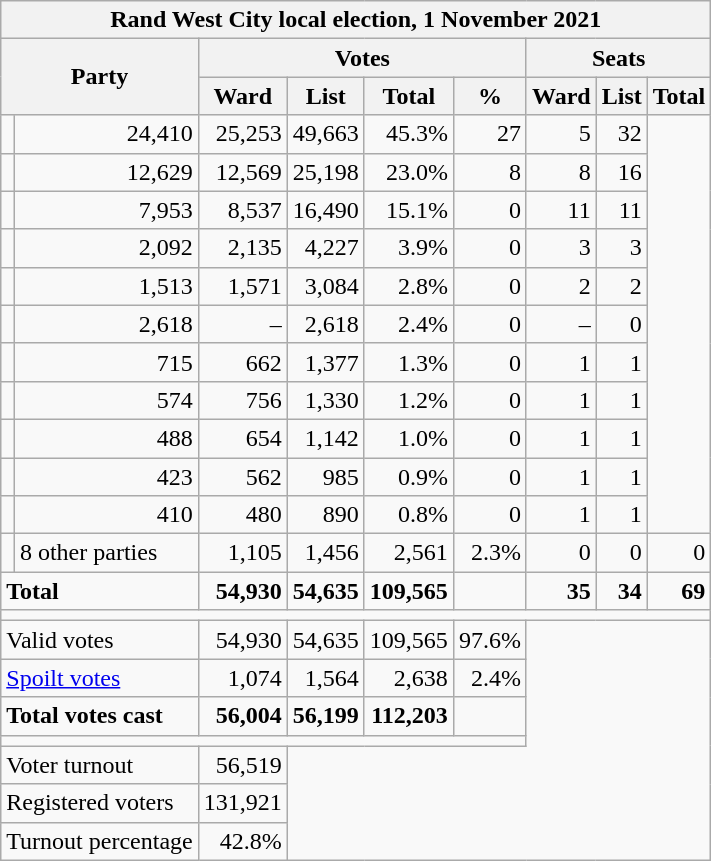<table class=wikitable style="text-align:right">
<tr>
<th colspan="9" align="center">Rand West City local election, 1 November 2021</th>
</tr>
<tr>
<th rowspan="2" colspan="2">Party</th>
<th colspan="4" align="center">Votes</th>
<th colspan="3" align="center">Seats</th>
</tr>
<tr>
<th>Ward</th>
<th>List</th>
<th>Total</th>
<th>%</th>
<th>Ward</th>
<th>List</th>
<th>Total</th>
</tr>
<tr>
<td></td>
<td>24,410</td>
<td>25,253</td>
<td>49,663</td>
<td>45.3%</td>
<td>27</td>
<td>5</td>
<td>32</td>
</tr>
<tr>
<td></td>
<td>12,629</td>
<td>12,569</td>
<td>25,198</td>
<td>23.0%</td>
<td>8</td>
<td>8</td>
<td>16</td>
</tr>
<tr>
<td></td>
<td>7,953</td>
<td>8,537</td>
<td>16,490</td>
<td>15.1%</td>
<td>0</td>
<td>11</td>
<td>11</td>
</tr>
<tr>
<td></td>
<td>2,092</td>
<td>2,135</td>
<td>4,227</td>
<td>3.9%</td>
<td>0</td>
<td>3</td>
<td>3</td>
</tr>
<tr>
<td></td>
<td>1,513</td>
<td>1,571</td>
<td>3,084</td>
<td>2.8%</td>
<td>0</td>
<td>2</td>
<td>2</td>
</tr>
<tr>
<td></td>
<td>2,618</td>
<td>–</td>
<td>2,618</td>
<td>2.4%</td>
<td>0</td>
<td>–</td>
<td>0</td>
</tr>
<tr>
<td></td>
<td>715</td>
<td>662</td>
<td>1,377</td>
<td>1.3%</td>
<td>0</td>
<td>1</td>
<td>1</td>
</tr>
<tr>
<td></td>
<td>574</td>
<td>756</td>
<td>1,330</td>
<td>1.2%</td>
<td>0</td>
<td>1</td>
<td>1</td>
</tr>
<tr>
<td></td>
<td>488</td>
<td>654</td>
<td>1,142</td>
<td>1.0%</td>
<td>0</td>
<td>1</td>
<td>1</td>
</tr>
<tr>
<td></td>
<td>423</td>
<td>562</td>
<td>985</td>
<td>0.9%</td>
<td>0</td>
<td>1</td>
<td>1</td>
</tr>
<tr>
<td></td>
<td>410</td>
<td>480</td>
<td>890</td>
<td>0.8%</td>
<td>0</td>
<td>1</td>
<td>1</td>
</tr>
<tr>
<td></td>
<td style="text-align:left">8 other parties</td>
<td>1,105</td>
<td>1,456</td>
<td>2,561</td>
<td>2.3%</td>
<td>0</td>
<td>0</td>
<td>0</td>
</tr>
<tr>
<td colspan="2" style="text-align:left"><strong>Total</strong></td>
<td><strong>54,930</strong></td>
<td><strong>54,635</strong></td>
<td><strong>109,565</strong></td>
<td></td>
<td><strong>35</strong></td>
<td><strong>34</strong></td>
<td><strong>69</strong></td>
</tr>
<tr>
<td colspan="9"></td>
</tr>
<tr>
<td colspan="2" style="text-align:left">Valid votes</td>
<td>54,930</td>
<td>54,635</td>
<td>109,565</td>
<td>97.6%</td>
</tr>
<tr>
<td colspan="2" style="text-align:left"><a href='#'>Spoilt votes</a></td>
<td>1,074</td>
<td>1,564</td>
<td>2,638</td>
<td>2.4%</td>
</tr>
<tr>
<td colspan="2" style="text-align:left"><strong>Total votes cast</strong></td>
<td><strong>56,004</strong></td>
<td><strong>56,199</strong></td>
<td><strong>112,203</strong></td>
<td></td>
</tr>
<tr>
<td colspan="6"></td>
</tr>
<tr>
<td colspan="2" style="text-align:left">Voter turnout</td>
<td>56,519</td>
</tr>
<tr>
<td colspan="2" style="text-align:left">Registered voters</td>
<td>131,921</td>
</tr>
<tr>
<td colspan="2" style="text-align:left">Turnout percentage</td>
<td>42.8%</td>
</tr>
</table>
